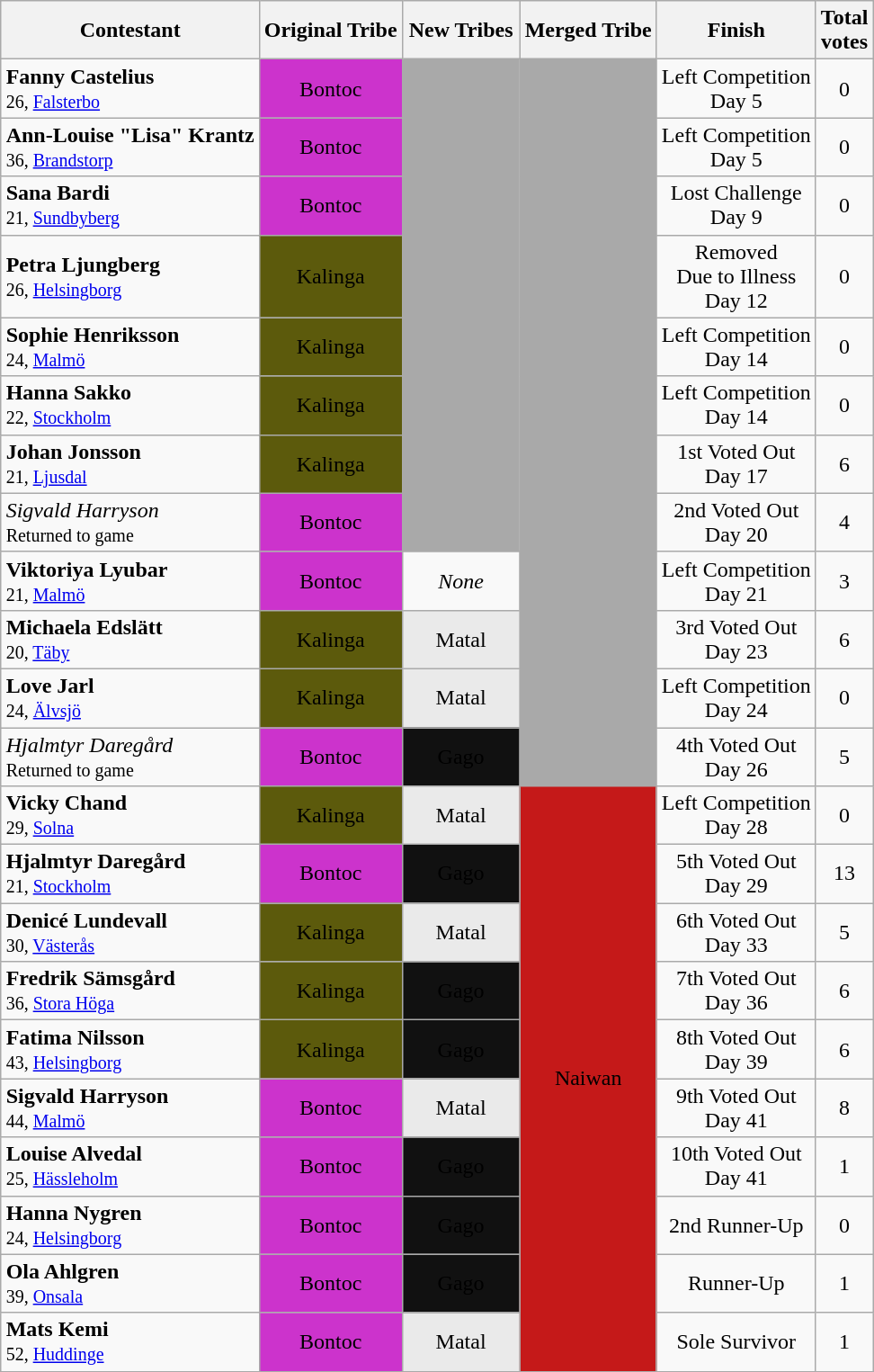<table class="wikitable sortable" style="margin:auto; text-align:center">
<tr>
<th>Contestant</th>
<th>Original Tribe</th>
<th width=80>New Tribes</th>
<th>Merged Tribe</th>
<th>Finish</th>
<th>Total<br>votes</th>
</tr>
<tr>
<td align=left><strong>Fanny Castelius</strong><br><small>26, <a href='#'>Falsterbo</a></small></td>
<td bgcolor=#CC33CC><span>Bontoc</span></td>
<td rowspan=8 bgcolor=darkgray></td>
<td rowspan=12 bgcolor=darkgray></td>
<td>Left Competition<br>Day 5</td>
<td>0</td>
</tr>
<tr>
<td align=left><strong>Ann-Louise "Lisa" Krantz</strong><br><small>36, <a href='#'>Brandstorp</a></small></td>
<td bgcolor=#CC33CC><span>Bontoc</span></td>
<td>Left Competition<br>Day 5</td>
<td>0</td>
</tr>
<tr>
<td align=left><strong>Sana Bardi</strong><br><small>21, <a href='#'>Sundbyberg</a></small></td>
<td bgcolor=#CC33CC><span>Bontoc</span></td>
<td>Lost Challenge<br>Day 9</td>
<td>0</td>
</tr>
<tr>
<td align=left><strong>Petra Ljungberg</strong><br><small>26, <a href='#'>Helsingborg</a></small></td>
<td bgcolor=#5C5A0C><span>Kalinga</span></td>
<td>Removed<br>Due to Illness<br>Day 12</td>
<td>0</td>
</tr>
<tr>
<td align=left><strong>Sophie Henriksson</strong><br><small>24, <a href='#'>Malmö</a></small></td>
<td bgcolor=#5C5A0C><span>Kalinga</span></td>
<td>Left Competition<br>Day 14</td>
<td>0</td>
</tr>
<tr>
<td align=left><strong>Hanna Sakko</strong><br><small>22, <a href='#'>Stockholm</a></small></td>
<td bgcolor=#5C5A0C><span>Kalinga</span></td>
<td>Left Competition<br>Day 14</td>
<td>0</td>
</tr>
<tr>
<td align=left><strong>Johan Jonsson</strong><br><small>21, <a href='#'>Ljusdal</a></small></td>
<td bgcolor=#5C5A0C><span>Kalinga</span></td>
<td>1st Voted Out<br>Day 17</td>
<td>6</td>
</tr>
<tr>
<td align=left><em>Sigvald Harryson</em><br><small>Returned to game</small></td>
<td bgcolor=#CC33CC><span>Bontoc</span></td>
<td>2nd Voted Out<br>Day 20</td>
<td>4</td>
</tr>
<tr>
<td align=left><strong>Viktoriya Lyubar</strong><br><small>21, <a href='#'>Malmö</a></small></td>
<td bgcolor=#CC33CC><span>Bontoc</span></td>
<td><em>None</em></td>
<td>Left Competition<br>Day 21</td>
<td>3</td>
</tr>
<tr>
<td align=left><strong>Michaela Edslätt</strong><br><small>20, <a href='#'>Täby</a></small></td>
<td bgcolor=#5C5A0C><span>Kalinga</span></td>
<td bgcolor=#EAEAEA>Matal</td>
<td>3rd Voted Out<br>Day 23</td>
<td>6</td>
</tr>
<tr>
<td align=left><strong>Love Jarl</strong><br><small>24, <a href='#'>Älvsjö</a></small></td>
<td bgcolor=#5C5A0C><span>Kalinga</span></td>
<td bgcolor=#EAEAEA>Matal</td>
<td>Left Competition<br>Day 24</td>
<td>0</td>
</tr>
<tr>
<td align=left><em>Hjalmtyr Daregård</em><br><small>Returned to game</small></td>
<td bgcolor=#CC33CC><span>Bontoc</span></td>
<td bgcolor=#111111><span>Gago</span></td>
<td>4th Voted Out<br>Day 26</td>
<td>5</td>
</tr>
<tr>
<td align=left><strong>Vicky Chand</strong><br><small>29, <a href='#'>Solna</a></small></td>
<td bgcolor=#5C5A0C><span>Kalinga</span></td>
<td bgcolor=#EAEAEA>Matal</td>
<td rowspan=10 bgcolor=#C51919><span>Naiwan</span></td>
<td>Left Competition<br>Day 28</td>
<td>0</td>
</tr>
<tr>
<td align=left><strong>Hjalmtyr Daregård</strong><br><small>21, <a href='#'>Stockholm</a></small></td>
<td bgcolor=#CC33CC><span>Bontoc</span></td>
<td bgcolor=#111111><span>Gago</span></td>
<td>5th Voted Out<br>Day 29</td>
<td>13</td>
</tr>
<tr>
<td align=left><strong>Denicé Lundevall</strong><br><small>30, <a href='#'>Västerås</a></small></td>
<td bgcolor=#5C5A0C><span>Kalinga</span></td>
<td bgcolor=#EAEAEA>Matal</td>
<td>6th Voted Out<br>Day 33</td>
<td>5</td>
</tr>
<tr>
<td align=left><strong>Fredrik Sämsgård</strong><br><small>36, <a href='#'>Stora Höga</a></small></td>
<td bgcolor=#5C5A0C><span>Kalinga</span></td>
<td bgcolor=#111111><span>Gago</span></td>
<td>7th Voted Out<br>Day 36</td>
<td>6</td>
</tr>
<tr>
<td align=left><strong>Fatima Nilsson</strong><br><small>43, <a href='#'>Helsingborg</a></small></td>
<td bgcolor=#5C5A0C><span>Kalinga</span></td>
<td bgcolor=#111111><span>Gago</span></td>
<td>8th Voted Out<br>Day 39</td>
<td>6</td>
</tr>
<tr>
<td align=left><strong>Sigvald Harryson</strong><br><small>44, <a href='#'>Malmö</a></small></td>
<td bgcolor=#CC33CC><span>Bontoc</span></td>
<td bgcolor=#EAEAEA>Matal</td>
<td>9th Voted Out<br>Day 41</td>
<td>8</td>
</tr>
<tr>
<td align=left><strong>Louise Alvedal</strong><br><small>25, <a href='#'>Hässleholm</a></small></td>
<td bgcolor=#CC33CC><span>Bontoc</span></td>
<td bgcolor=#111111><span>Gago</span></td>
<td>10th Voted Out<br>Day 41</td>
<td>1</td>
</tr>
<tr>
<td align=left><strong>Hanna Nygren</strong><br><small>24, <a href='#'>Helsingborg</a></small></td>
<td bgcolor=#CC33CC><span>Bontoc</span></td>
<td bgcolor=#111111><span>Gago</span></td>
<td>2nd Runner-Up</td>
<td>0</td>
</tr>
<tr>
<td align=left><strong>Ola Ahlgren</strong><br><small>39, <a href='#'>Onsala</a></small></td>
<td bgcolor=#CC33CC><span>Bontoc</span></td>
<td bgcolor=#111111><span>Gago</span></td>
<td>Runner-Up</td>
<td>1</td>
</tr>
<tr>
<td align=left><strong>Mats Kemi</strong><br><small>52, <a href='#'>Huddinge</a></small></td>
<td bgcolor=#CC33CC><span>Bontoc</span></td>
<td bgcolor=#EAEAEA>Matal</td>
<td>Sole Survivor</td>
<td>1</td>
</tr>
<tr>
</tr>
</table>
